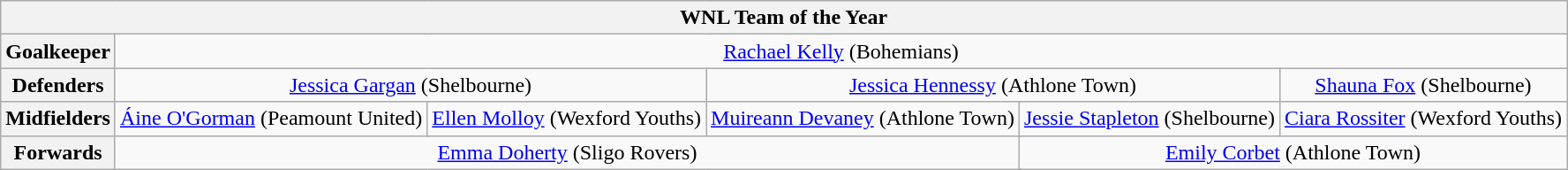<table class="wikitable" style="text-align:center">
<tr>
<th colspan="13">WNL Team of the Year</th>
</tr>
<tr>
<th>Goalkeeper</th>
<td colspan="12"><a href='#'>Rachael Kelly</a> (Bohemians)</td>
</tr>
<tr>
<th>Defenders</th>
<td colspan="4"><a href='#'>Jessica Gargan</a> (Shelbourne)</td>
<td colspan="4"><a href='#'>Jessica Hennessy</a> (Athlone Town)</td>
<td colspan="4"><a href='#'>Shauna Fox</a> (Shelbourne)</td>
</tr>
<tr>
<th>Midfielders</th>
<td colspan="2.4"><a href='#'>Áine O'Gorman</a> (Peamount United)</td>
<td colspan="2.4"><a href='#'>Ellen Molloy</a> (Wexford Youths)</td>
<td colspan="2.4"><a href='#'>Muireann Devaney</a> (Athlone Town)</td>
<td colspan="2.4"><a href='#'>Jessie Stapleton</a> (Shelbourne)</td>
<td colspan="2.4"><a href='#'>Ciara Rossiter</a> (Wexford Youths)</td>
</tr>
<tr>
<th>Forwards</th>
<td colspan="6"><a href='#'>Emma Doherty</a> (Sligo Rovers)</td>
<td colspan="6"><a href='#'>Emily Corbet</a> (Athlone Town)</td>
</tr>
</table>
